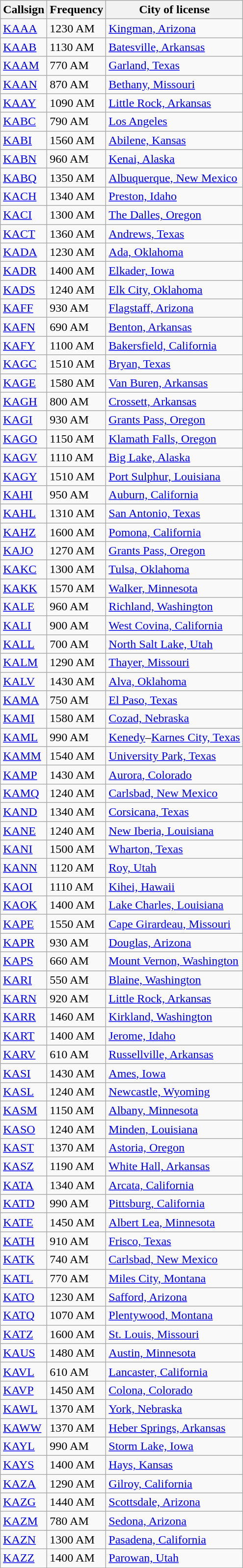<table class="wikitable sortable">
<tr>
<th>Callsign</th>
<th>Frequency</th>
<th>City of license</th>
</tr>
<tr>
<td><a href='#'>KAAA</a></td>
<td>1230 AM</td>
<td><a href='#'>Kingman, Arizona</a></td>
</tr>
<tr>
<td><a href='#'>KAAB</a></td>
<td>1130 AM</td>
<td><a href='#'>Batesville, Arkansas</a></td>
</tr>
<tr>
<td><a href='#'>KAAM</a></td>
<td>770 AM</td>
<td><a href='#'>Garland, Texas</a></td>
</tr>
<tr>
<td><a href='#'>KAAN</a></td>
<td>870 AM</td>
<td><a href='#'>Bethany, Missouri</a></td>
</tr>
<tr>
<td><a href='#'>KAAY</a></td>
<td>1090 AM</td>
<td><a href='#'>Little Rock, Arkansas</a></td>
</tr>
<tr>
<td><a href='#'>KABC</a></td>
<td>790 AM</td>
<td><a href='#'>Los Angeles</a></td>
</tr>
<tr>
<td><a href='#'>KABI</a></td>
<td>1560 AM</td>
<td><a href='#'>Abilene, Kansas</a></td>
</tr>
<tr>
<td><a href='#'>KABN</a></td>
<td>960 AM</td>
<td><a href='#'>Kenai, Alaska</a></td>
</tr>
<tr>
<td><a href='#'>KABQ</a></td>
<td>1350 AM</td>
<td><a href='#'>Albuquerque, New Mexico</a></td>
</tr>
<tr>
<td><a href='#'>KACH</a></td>
<td>1340 AM</td>
<td><a href='#'>Preston, Idaho</a></td>
</tr>
<tr>
<td><a href='#'>KACI</a></td>
<td>1300 AM</td>
<td><a href='#'>The Dalles, Oregon</a></td>
</tr>
<tr>
<td><a href='#'>KACT</a></td>
<td>1360 AM</td>
<td><a href='#'>Andrews, Texas</a></td>
</tr>
<tr>
<td><a href='#'>KADA</a></td>
<td>1230 AM</td>
<td><a href='#'>Ada, Oklahoma</a></td>
</tr>
<tr>
<td><a href='#'>KADR</a></td>
<td>1400 AM</td>
<td><a href='#'>Elkader, Iowa</a></td>
</tr>
<tr>
<td><a href='#'>KADS</a></td>
<td>1240 AM</td>
<td><a href='#'>Elk City, Oklahoma</a></td>
</tr>
<tr>
<td><a href='#'>KAFF</a></td>
<td>930 AM</td>
<td><a href='#'>Flagstaff, Arizona</a></td>
</tr>
<tr>
<td><a href='#'>KAFN</a></td>
<td>690 AM</td>
<td><a href='#'>Benton, Arkansas</a></td>
</tr>
<tr>
<td><a href='#'>KAFY</a></td>
<td>1100 AM</td>
<td><a href='#'>Bakersfield, California</a></td>
</tr>
<tr>
<td><a href='#'>KAGC</a></td>
<td>1510 AM</td>
<td><a href='#'>Bryan, Texas</a></td>
</tr>
<tr>
<td><a href='#'>KAGE</a></td>
<td>1580 AM</td>
<td><a href='#'>Van Buren, Arkansas</a></td>
</tr>
<tr>
<td><a href='#'>KAGH</a></td>
<td>800 AM</td>
<td><a href='#'>Crossett, Arkansas</a></td>
</tr>
<tr>
<td><a href='#'>KAGI</a></td>
<td>930 AM</td>
<td><a href='#'>Grants Pass, Oregon</a></td>
</tr>
<tr>
<td><a href='#'>KAGO</a></td>
<td>1150 AM</td>
<td><a href='#'>Klamath Falls, Oregon</a></td>
</tr>
<tr>
<td><a href='#'>KAGV</a></td>
<td>1110 AM</td>
<td><a href='#'>Big Lake, Alaska</a></td>
</tr>
<tr>
<td><a href='#'>KAGY</a></td>
<td>1510 AM</td>
<td><a href='#'>Port Sulphur, Louisiana</a></td>
</tr>
<tr>
<td><a href='#'>KAHI</a></td>
<td>950 AM</td>
<td><a href='#'>Auburn, California</a></td>
</tr>
<tr>
<td><a href='#'>KAHL</a></td>
<td>1310 AM</td>
<td><a href='#'>San Antonio, Texas</a></td>
</tr>
<tr>
<td><a href='#'>KAHZ</a></td>
<td>1600 AM</td>
<td><a href='#'>Pomona, California</a></td>
</tr>
<tr>
<td><a href='#'>KAJO</a></td>
<td>1270 AM</td>
<td><a href='#'>Grants Pass, Oregon</a></td>
</tr>
<tr>
<td><a href='#'>KAKC</a></td>
<td>1300 AM</td>
<td><a href='#'>Tulsa, Oklahoma</a></td>
</tr>
<tr>
<td><a href='#'>KAKK</a></td>
<td>1570 AM</td>
<td><a href='#'>Walker, Minnesota</a></td>
</tr>
<tr>
<td><a href='#'>KALE</a></td>
<td>960 AM</td>
<td><a href='#'>Richland, Washington</a></td>
</tr>
<tr>
<td><a href='#'>KALI</a></td>
<td>900 AM</td>
<td><a href='#'>West Covina, California</a></td>
</tr>
<tr>
<td><a href='#'>KALL</a></td>
<td>700 AM</td>
<td><a href='#'>North Salt Lake, Utah</a></td>
</tr>
<tr>
<td><a href='#'>KALM</a></td>
<td>1290 AM</td>
<td><a href='#'>Thayer, Missouri</a></td>
</tr>
<tr>
<td><a href='#'>KALV</a></td>
<td>1430 AM</td>
<td><a href='#'>Alva, Oklahoma</a></td>
</tr>
<tr>
<td><a href='#'>KAMA</a></td>
<td>750 AM</td>
<td><a href='#'>El Paso, Texas</a></td>
</tr>
<tr>
<td><a href='#'>KAMI</a></td>
<td>1580 AM</td>
<td><a href='#'>Cozad, Nebraska</a></td>
</tr>
<tr>
<td><a href='#'>KAML</a></td>
<td>990 AM</td>
<td><a href='#'>Kenedy</a>–<a href='#'>Karnes City, Texas</a></td>
</tr>
<tr>
<td><a href='#'>KAMM</a></td>
<td>1540 AM</td>
<td><a href='#'>University Park, Texas</a></td>
</tr>
<tr>
<td><a href='#'>KAMP</a></td>
<td>1430 AM</td>
<td><a href='#'>Aurora, Colorado</a></td>
</tr>
<tr>
<td><a href='#'>KAMQ</a></td>
<td>1240 AM</td>
<td><a href='#'>Carlsbad, New Mexico</a></td>
</tr>
<tr>
<td><a href='#'>KAND</a></td>
<td>1340 AM</td>
<td><a href='#'>Corsicana, Texas</a></td>
</tr>
<tr>
<td><a href='#'>KANE</a></td>
<td>1240 AM</td>
<td><a href='#'>New Iberia, Louisiana</a></td>
</tr>
<tr>
<td><a href='#'>KANI</a></td>
<td>1500 AM</td>
<td><a href='#'>Wharton, Texas</a></td>
</tr>
<tr>
<td><a href='#'>KANN</a></td>
<td>1120 AM</td>
<td><a href='#'>Roy, Utah</a></td>
</tr>
<tr>
<td><a href='#'>KAOI</a></td>
<td>1110 AM</td>
<td><a href='#'>Kihei, Hawaii</a></td>
</tr>
<tr>
<td><a href='#'>KAOK</a></td>
<td>1400 AM</td>
<td><a href='#'>Lake Charles, Louisiana</a></td>
</tr>
<tr>
<td><a href='#'>KAPE</a></td>
<td>1550 AM</td>
<td><a href='#'>Cape Girardeau, Missouri</a></td>
</tr>
<tr>
<td><a href='#'>KAPR</a></td>
<td>930 AM</td>
<td><a href='#'>Douglas, Arizona</a></td>
</tr>
<tr>
<td><a href='#'>KAPS</a></td>
<td>660 AM</td>
<td><a href='#'>Mount Vernon, Washington</a></td>
</tr>
<tr>
<td><a href='#'>KARI</a></td>
<td>550 AM</td>
<td><a href='#'>Blaine, Washington</a></td>
</tr>
<tr>
<td><a href='#'>KARN</a></td>
<td>920 AM</td>
<td><a href='#'>Little Rock, Arkansas</a></td>
</tr>
<tr>
<td><a href='#'>KARR</a></td>
<td>1460 AM</td>
<td><a href='#'>Kirkland, Washington</a></td>
</tr>
<tr>
<td><a href='#'>KART</a></td>
<td>1400 AM</td>
<td><a href='#'>Jerome, Idaho</a></td>
</tr>
<tr>
<td><a href='#'>KARV</a></td>
<td>610 AM</td>
<td><a href='#'>Russellville, Arkansas</a></td>
</tr>
<tr>
<td><a href='#'>KASI</a></td>
<td>1430 AM</td>
<td><a href='#'>Ames, Iowa</a></td>
</tr>
<tr>
<td><a href='#'>KASL</a></td>
<td>1240 AM</td>
<td><a href='#'>Newcastle, Wyoming</a></td>
</tr>
<tr>
<td><a href='#'>KASM</a></td>
<td>1150 AM</td>
<td><a href='#'>Albany, Minnesota</a></td>
</tr>
<tr>
<td><a href='#'>KASO</a></td>
<td>1240 AM</td>
<td><a href='#'>Minden, Louisiana</a></td>
</tr>
<tr>
<td><a href='#'>KAST</a></td>
<td>1370 AM</td>
<td><a href='#'>Astoria, Oregon</a></td>
</tr>
<tr>
<td><a href='#'>KASZ</a></td>
<td>1190 AM</td>
<td><a href='#'>White Hall, Arkansas</a></td>
</tr>
<tr>
<td><a href='#'>KATA</a></td>
<td>1340 AM</td>
<td><a href='#'>Arcata, California</a></td>
</tr>
<tr>
<td><a href='#'>KATD</a></td>
<td>990 AM</td>
<td><a href='#'>Pittsburg, California</a></td>
</tr>
<tr>
<td><a href='#'>KATE</a></td>
<td>1450 AM</td>
<td><a href='#'>Albert Lea, Minnesota</a></td>
</tr>
<tr>
<td><a href='#'>KATH</a></td>
<td>910 AM</td>
<td><a href='#'>Frisco, Texas</a></td>
</tr>
<tr>
<td><a href='#'>KATK</a></td>
<td>740 AM</td>
<td><a href='#'>Carlsbad, New Mexico</a></td>
</tr>
<tr>
<td><a href='#'>KATL</a></td>
<td>770 AM</td>
<td><a href='#'>Miles City, Montana</a></td>
</tr>
<tr>
<td><a href='#'>KATO</a></td>
<td>1230 AM</td>
<td><a href='#'>Safford, Arizona</a></td>
</tr>
<tr>
<td><a href='#'>KATQ</a></td>
<td>1070 AM</td>
<td><a href='#'>Plentywood, Montana</a></td>
</tr>
<tr>
<td><a href='#'>KATZ</a></td>
<td>1600 AM</td>
<td><a href='#'>St. Louis, Missouri</a></td>
</tr>
<tr>
<td><a href='#'>KAUS</a></td>
<td>1480 AM</td>
<td><a href='#'>Austin, Minnesota</a></td>
</tr>
<tr>
<td><a href='#'>KAVL</a></td>
<td>610 AM</td>
<td><a href='#'>Lancaster, California</a></td>
</tr>
<tr>
<td><a href='#'>KAVP</a></td>
<td>1450 AM</td>
<td><a href='#'>Colona, Colorado</a></td>
</tr>
<tr>
<td><a href='#'>KAWL</a></td>
<td>1370 AM</td>
<td><a href='#'>York, Nebraska</a></td>
</tr>
<tr>
<td><a href='#'>KAWW</a></td>
<td>1370 AM</td>
<td><a href='#'>Heber Springs, Arkansas</a></td>
</tr>
<tr>
<td><a href='#'>KAYL</a></td>
<td>990 AM</td>
<td><a href='#'>Storm Lake, Iowa</a></td>
</tr>
<tr>
<td><a href='#'>KAYS</a></td>
<td>1400 AM</td>
<td><a href='#'>Hays, Kansas</a></td>
</tr>
<tr>
<td><a href='#'>KAZA</a></td>
<td>1290 AM</td>
<td><a href='#'>Gilroy, California</a></td>
</tr>
<tr>
<td><a href='#'>KAZG</a></td>
<td>1440 AM</td>
<td><a href='#'>Scottsdale, Arizona</a></td>
</tr>
<tr>
<td><a href='#'>KAZM</a></td>
<td>780 AM</td>
<td><a href='#'>Sedona, Arizona</a></td>
</tr>
<tr>
<td><a href='#'>KAZN</a></td>
<td>1300 AM</td>
<td><a href='#'>Pasadena, California</a></td>
</tr>
<tr>
<td><a href='#'>KAZZ</a></td>
<td>1400 AM</td>
<td><a href='#'>Parowan, Utah</a></td>
</tr>
</table>
